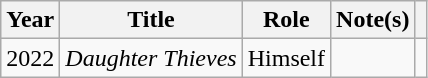<table class="wikitable sortable plainrowheaders">
<tr>
<th scope="col">Year</th>
<th scope="col">Title</th>
<th scope="col">Role</th>
<th scope="col" class="unsortable">Note(s)</th>
<th scope="col" class="unsortable"></th>
</tr>
<tr>
<td scope="row">2022</td>
<td><em>Daughter Thieves</em></td>
<td>Himself</td>
<td></td>
<td></td>
</tr>
</table>
